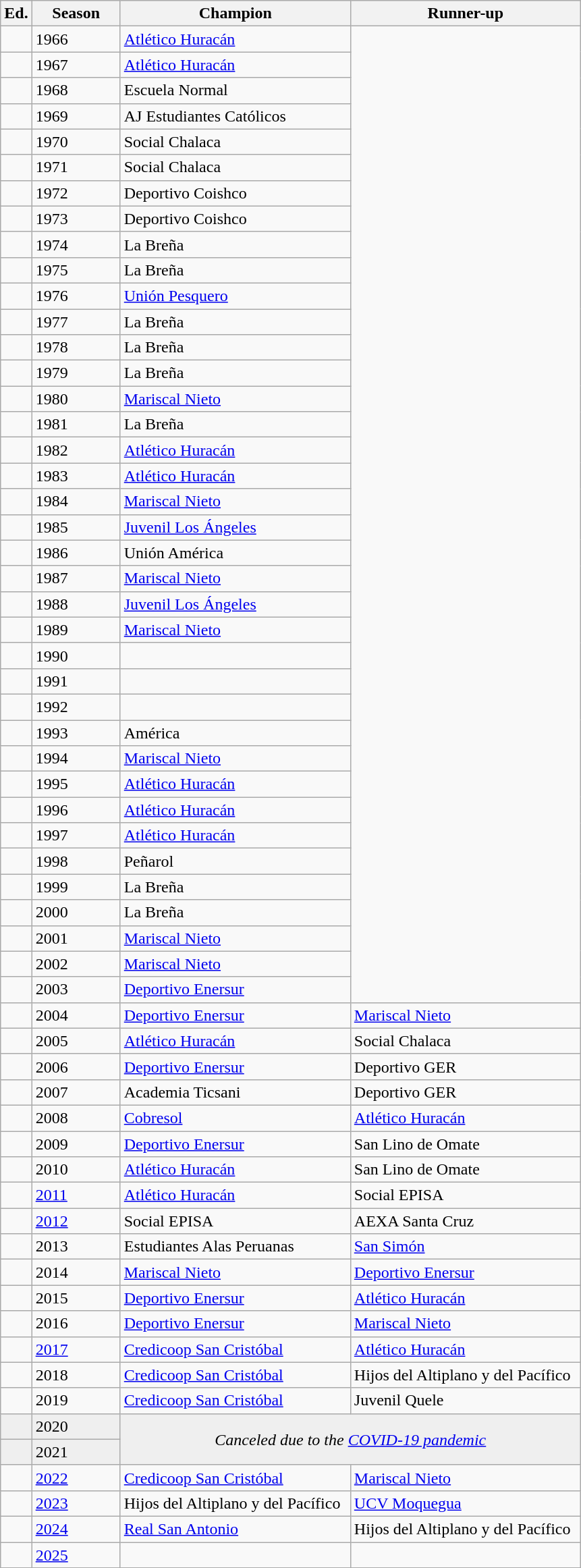<table class="wikitable sortable">
<tr>
<th width=px>Ed.</th>
<th width=80px>Season</th>
<th width=220px>Champion</th>
<th width=220px>Runner-up</th>
</tr>
<tr>
<td></td>
<td>1966</td>
<td><a href='#'>Atlético Huracán</a></td>
</tr>
<tr>
<td></td>
<td>1967</td>
<td><a href='#'>Atlético Huracán</a></td>
</tr>
<tr>
<td></td>
<td>1968</td>
<td>Escuela Normal</td>
</tr>
<tr>
<td></td>
<td>1969</td>
<td>AJ Estudiantes Católicos</td>
</tr>
<tr>
<td></td>
<td>1970</td>
<td>Social Chalaca</td>
</tr>
<tr>
<td></td>
<td>1971</td>
<td>Social Chalaca</td>
</tr>
<tr>
<td></td>
<td>1972</td>
<td>Deportivo Coishco</td>
</tr>
<tr>
<td></td>
<td>1973</td>
<td>Deportivo Coishco</td>
</tr>
<tr>
<td></td>
<td>1974</td>
<td>La Breña</td>
</tr>
<tr>
<td></td>
<td>1975</td>
<td>La Breña</td>
</tr>
<tr>
<td></td>
<td>1976</td>
<td><a href='#'>Unión Pesquero</a></td>
</tr>
<tr>
<td></td>
<td>1977</td>
<td>La Breña</td>
</tr>
<tr>
<td></td>
<td>1978</td>
<td>La Breña</td>
</tr>
<tr>
<td></td>
<td>1979</td>
<td>La Breña</td>
</tr>
<tr>
<td></td>
<td>1980</td>
<td><a href='#'>Mariscal Nieto</a></td>
</tr>
<tr>
<td></td>
<td>1981</td>
<td>La Breña</td>
</tr>
<tr>
<td></td>
<td>1982</td>
<td><a href='#'>Atlético Huracán</a></td>
</tr>
<tr>
<td></td>
<td>1983</td>
<td><a href='#'>Atlético Huracán</a></td>
</tr>
<tr>
<td></td>
<td>1984</td>
<td><a href='#'>Mariscal Nieto</a></td>
</tr>
<tr>
<td></td>
<td>1985</td>
<td><a href='#'>Juvenil Los Ángeles</a></td>
</tr>
<tr>
<td></td>
<td>1986</td>
<td>Unión América</td>
</tr>
<tr>
<td></td>
<td>1987</td>
<td><a href='#'>Mariscal Nieto</a></td>
</tr>
<tr>
<td></td>
<td>1988</td>
<td><a href='#'>Juvenil Los Ángeles</a></td>
</tr>
<tr>
<td></td>
<td>1989</td>
<td><a href='#'>Mariscal Nieto</a></td>
</tr>
<tr>
<td></td>
<td>1990</td>
<td></td>
</tr>
<tr>
<td></td>
<td>1991</td>
<td></td>
</tr>
<tr>
<td></td>
<td>1992</td>
<td></td>
</tr>
<tr>
<td></td>
<td>1993</td>
<td>América</td>
</tr>
<tr>
<td></td>
<td>1994</td>
<td><a href='#'>Mariscal Nieto</a></td>
</tr>
<tr>
<td></td>
<td>1995</td>
<td><a href='#'>Atlético Huracán</a></td>
</tr>
<tr>
<td></td>
<td>1996</td>
<td><a href='#'>Atlético Huracán</a></td>
</tr>
<tr>
<td></td>
<td>1997</td>
<td><a href='#'>Atlético Huracán</a></td>
</tr>
<tr>
<td></td>
<td>1998</td>
<td>Peñarol</td>
</tr>
<tr>
<td></td>
<td>1999</td>
<td>La Breña</td>
</tr>
<tr>
<td></td>
<td>2000</td>
<td>La Breña</td>
</tr>
<tr>
<td></td>
<td>2001</td>
<td><a href='#'>Mariscal Nieto</a></td>
</tr>
<tr>
<td></td>
<td>2002</td>
<td><a href='#'>Mariscal Nieto</a></td>
</tr>
<tr>
<td></td>
<td>2003</td>
<td><a href='#'>Deportivo Enersur</a></td>
</tr>
<tr>
<td></td>
<td>2004</td>
<td><a href='#'>Deportivo Enersur</a></td>
<td><a href='#'>Mariscal Nieto</a></td>
</tr>
<tr>
<td></td>
<td>2005</td>
<td><a href='#'>Atlético Huracán</a></td>
<td>Social Chalaca</td>
</tr>
<tr>
<td></td>
<td>2006</td>
<td><a href='#'>Deportivo Enersur</a></td>
<td>Deportivo GER</td>
</tr>
<tr>
<td></td>
<td>2007</td>
<td>Academia Ticsani</td>
<td>Deportivo GER</td>
</tr>
<tr>
<td></td>
<td>2008</td>
<td><a href='#'>Cobresol</a></td>
<td><a href='#'>Atlético Huracán</a></td>
</tr>
<tr>
<td></td>
<td>2009</td>
<td><a href='#'>Deportivo Enersur</a></td>
<td>San Lino de Omate</td>
</tr>
<tr>
<td></td>
<td>2010</td>
<td><a href='#'>Atlético Huracán</a></td>
<td>San Lino de Omate</td>
</tr>
<tr>
<td></td>
<td><a href='#'>2011</a></td>
<td><a href='#'>Atlético Huracán</a></td>
<td>Social EPISA</td>
</tr>
<tr>
<td></td>
<td><a href='#'>2012</a></td>
<td>Social EPISA</td>
<td>AEXA Santa Cruz</td>
</tr>
<tr>
<td></td>
<td>2013</td>
<td>Estudiantes Alas Peruanas</td>
<td><a href='#'>San Simón</a></td>
</tr>
<tr>
<td></td>
<td>2014</td>
<td><a href='#'>Mariscal Nieto</a></td>
<td><a href='#'>Deportivo Enersur</a></td>
</tr>
<tr>
<td></td>
<td>2015</td>
<td><a href='#'>Deportivo Enersur</a></td>
<td><a href='#'>Atlético Huracán</a></td>
</tr>
<tr>
<td></td>
<td>2016</td>
<td><a href='#'>Deportivo Enersur</a></td>
<td><a href='#'>Mariscal Nieto</a></td>
</tr>
<tr>
<td></td>
<td><a href='#'>2017</a></td>
<td><a href='#'>Credicoop San Cristóbal</a></td>
<td><a href='#'>Atlético Huracán</a></td>
</tr>
<tr>
<td></td>
<td>2018</td>
<td><a href='#'>Credicoop San Cristóbal</a></td>
<td>Hijos del Altiplano y del Pacífico</td>
</tr>
<tr>
<td></td>
<td>2019</td>
<td><a href='#'>Credicoop San Cristóbal</a></td>
<td>Juvenil Quele</td>
</tr>
<tr bgcolor=#efefef>
<td></td>
<td>2020</td>
<td rowspan=2 colspan="2" align=center><em>Canceled due to the <a href='#'>COVID-19 pandemic</a></em></td>
</tr>
<tr bgcolor=#efefef>
<td></td>
<td>2021</td>
</tr>
<tr>
<td></td>
<td><a href='#'>2022</a></td>
<td><a href='#'>Credicoop San Cristóbal</a></td>
<td><a href='#'>Mariscal Nieto</a></td>
</tr>
<tr>
<td></td>
<td><a href='#'>2023</a></td>
<td>Hijos del Altiplano y del Pacífico</td>
<td><a href='#'>UCV Moquegua</a></td>
</tr>
<tr>
<td></td>
<td><a href='#'>2024</a></td>
<td><a href='#'>Real San Antonio</a></td>
<td>Hijos del Altiplano y del Pacífico</td>
</tr>
<tr>
<td></td>
<td><a href='#'>2025</a></td>
<td></td>
<td></td>
</tr>
<tr>
</tr>
</table>
